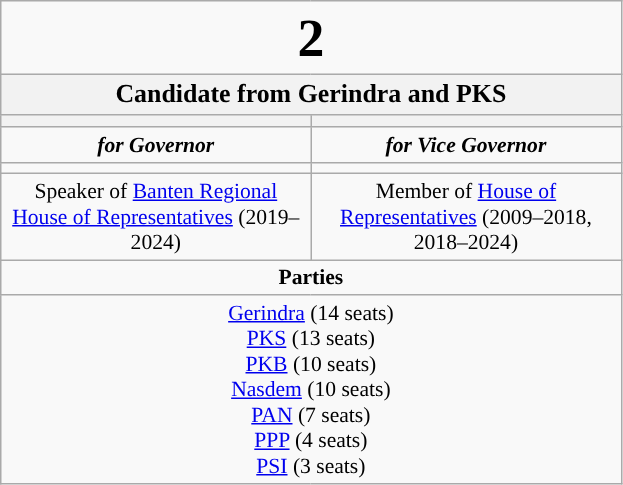<table class="wikitable" style="font-size:90%; text-align:center;">
<tr>
<td colspan=2><big><big><big><big><big><strong>2</strong></big></big></big></big></big></td>
</tr>
<tr>
<th colspan=2><big>Candidate from Gerindra and PKS</big></th>
</tr>
<tr>
<th style="width:3em; font-size:135%; background:#"><a href='#'></a></th>
<th style="width:3em; font-size:135%; background:#"><a href='#'></a></th>
</tr>
<tr style="color:#000; font-size:100%; background:#">
<td style="width:3em; width:200px;"><strong><em>for Governor</em></strong></td>
<td style="width:3em; width:200px;"><strong><em>for Vice Governor</em></strong></td>
</tr>
<tr>
<td></td>
<td></td>
</tr>
<tr>
<td>Speaker of <a href='#'>Banten Regional House of Representatives</a> (2019–2024)</td>
<td>Member of <a href='#'>House of Representatives</a> (2009–2018, 2018–2024)</td>
</tr>
<tr>
<td colspan=2><strong>Parties</strong></td>
</tr>
<tr>
<td colspan=2> <a href='#'>Gerindra</a> (14 seats)<br><a href='#'>PKS</a> (13 seats)<br><a href='#'>PKB</a> (10 seats)<br><a href='#'>Nasdem</a> (10 seats)<br><a href='#'>PAN</a> (7 seats)<br><a href='#'>PPP</a> (4 seats)<br><a href='#'>PSI</a> (3 seats)</td>
</tr>
</table>
